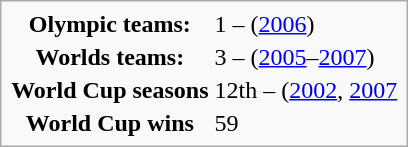<table class="infobox">
<tr>
<th>Olympic teams:</th>
<td>1 – (<a href='#'>2006</a>)</td>
</tr>
<tr>
<th>Worlds teams:</th>
<td>3 – (<a href='#'>2005</a>–<a href='#'>2007</a>)</td>
</tr>
<tr>
<th>World Cup seasons</th>
<td>12th – (<a href='#'>2002</a>, <a href='#'>2007</a></td>
</tr>
<tr>
<th>World Cup wins</th>
<td>59 </td>
</tr>
</table>
